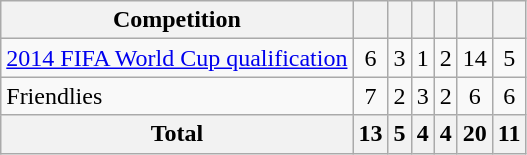<table class="wikitable">
<tr>
<th>Competition</th>
<th></th>
<th></th>
<th></th>
<th></th>
<th></th>
<th></th>
</tr>
<tr align="center">
<td align="left"><a href='#'>2014 FIFA World Cup qualification</a></td>
<td>6</td>
<td>3</td>
<td>1</td>
<td>2</td>
<td>14</td>
<td>5</td>
</tr>
<tr align="center">
<td align="left">Friendlies</td>
<td>7</td>
<td>2</td>
<td>3</td>
<td>2</td>
<td>6</td>
<td>6</td>
</tr>
<tr align="center">
<th align="left"><strong>Total</strong></th>
<th>13</th>
<th>5</th>
<th>4</th>
<th>4</th>
<th>20</th>
<th>11</th>
</tr>
</table>
